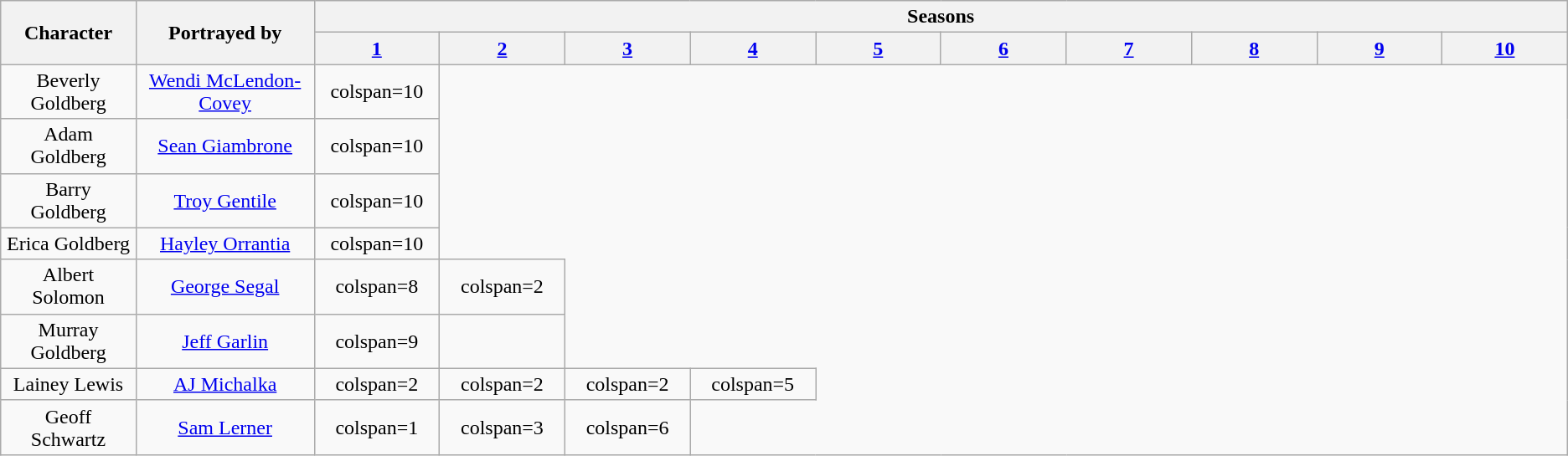<table class="wikitable plainrowheaders" style="text-align:center;">
<tr>
<th scope="col" rowspan="2">Character</th>
<th scope="col" rowspan="2">Portrayed by</th>
<th scope="col" colspan="10">Seasons</th>
</tr>
<tr>
<th scope="col" style="width:8%;"><a href='#'>1</a></th>
<th scope="col" style="width:8%;"><a href='#'>2</a></th>
<th scope="col" style="width:8%;"><a href='#'>3</a></th>
<th scope="col" style="width:8%;"><a href='#'>4</a></th>
<th scope="col" style="width:8%;"><a href='#'>5</a></th>
<th scope="col" style="width:8%;"><a href='#'>6</a></th>
<th scope="col" style="width:8%;"><a href='#'>7</a></th>
<th scope="col" style="width:8%;"><a href='#'>8</a></th>
<th scope="col" style="width:8%;"><a href='#'>9</a></th>
<th scope="col" style="width:8%;"><a href='#'>10</a></th>
</tr>
<tr>
<td>Beverly Goldberg</td>
<td><a href='#'>Wendi McLendon-Covey</a></td>
<td>colspan=10 </td>
</tr>
<tr>
<td>Adam Goldberg</td>
<td><a href='#'>Sean Giambrone</a></td>
<td>colspan=10 </td>
</tr>
<tr>
<td>Barry Goldberg</td>
<td><a href='#'>Troy Gentile</a></td>
<td>colspan=10 </td>
</tr>
<tr>
<td>Erica Goldberg</td>
<td><a href='#'>Hayley Orrantia</a></td>
<td>colspan=10 </td>
</tr>
<tr>
<td>Albert Solomon</td>
<td><a href='#'>George Segal</a></td>
<td>colspan=8 </td>
<td>colspan=2 </td>
</tr>
<tr>
<td>Murray Goldberg</td>
<td><a href='#'>Jeff Garlin</a></td>
<td>colspan=9 </td>
<td></td>
</tr>
<tr>
<td>Lainey Lewis</td>
<td><a href='#'>AJ Michalka</a></td>
<td>colspan=2 </td>
<td>colspan=2 </td>
<td>colspan=2 </td>
<td>colspan=5 </td>
</tr>
<tr>
<td>Geoff Schwartz</td>
<td><a href='#'>Sam Lerner</a></td>
<td>colspan=1 </td>
<td>colspan=3 </td>
<td>colspan=6 </td>
</tr>
</table>
